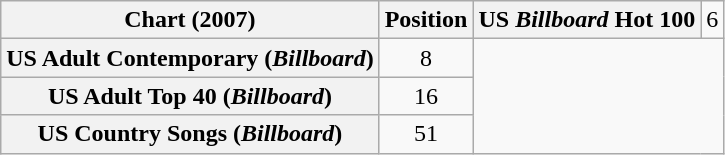<table class="wikitable sortable plainrowheaders" style="text-align:center">
<tr>
<th>Chart (2007)</th>
<th>Position</th>
<th scope="row">US <em>Billboard</em> Hot 100</th>
<td style="text-align:center;">6</td>
</tr>
<tr>
<th scope="row">US Adult Contemporary (<em>Billboard</em>)</th>
<td style="text-align:center;">8</td>
</tr>
<tr>
<th scope="row">US Adult Top 40 (<em>Billboard</em>)</th>
<td style="text-align:center;">16</td>
</tr>
<tr>
<th scope="row">US Country Songs (<em>Billboard</em>)</th>
<td style="text-align:center;">51</td>
</tr>
</table>
